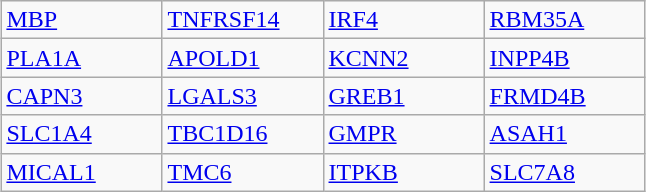<table class=wikitable style="margin:auto">
<tr>
<td WIDTH="100"><a href='#'>MBP</a></td>
<td WIDTH="100"><a href='#'>TNFRSF14</a></td>
<td WIDTH="100"><a href='#'>IRF4</a></td>
<td WIDTH="100"><a href='#'>RBM35A</a></td>
</tr>
<tr>
<td><a href='#'>PLA1A</a></td>
<td><a href='#'>APOLD1</a></td>
<td><a href='#'>KCNN2</a></td>
<td><a href='#'>INPP4B</a></td>
</tr>
<tr>
<td><a href='#'>CAPN3</a></td>
<td><a href='#'>LGALS3</a></td>
<td><a href='#'>GREB1</a></td>
<td><a href='#'>FRMD4B</a></td>
</tr>
<tr>
<td><a href='#'>SLC1A4</a></td>
<td><a href='#'>TBC1D16</a></td>
<td><a href='#'>GMPR</a></td>
<td><a href='#'>ASAH1</a></td>
</tr>
<tr>
<td><a href='#'>MICAL1</a></td>
<td><a href='#'>TMC6</a></td>
<td><a href='#'>ITPKB</a></td>
<td><a href='#'>SLC7A8</a></td>
</tr>
</table>
